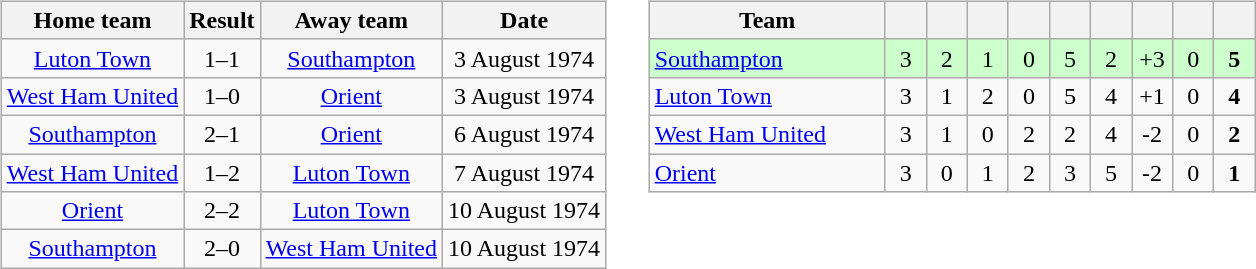<table>
<tr>
<td valign="top"><br><table class="wikitable" style="text-align: center">
<tr>
<th>Home team</th>
<th>Result</th>
<th>Away team</th>
<th>Date</th>
</tr>
<tr>
<td><a href='#'>Luton Town</a></td>
<td>1–1</td>
<td><a href='#'>Southampton</a></td>
<td>3 August 1974</td>
</tr>
<tr>
<td><a href='#'>West Ham United</a></td>
<td>1–0</td>
<td><a href='#'>Orient</a></td>
<td>3 August 1974</td>
</tr>
<tr>
<td><a href='#'>Southampton</a></td>
<td>2–1</td>
<td><a href='#'>Orient</a></td>
<td>6 August 1974</td>
</tr>
<tr>
<td><a href='#'>West Ham United</a></td>
<td>1–2</td>
<td><a href='#'>Luton Town</a></td>
<td>7 August 1974</td>
</tr>
<tr>
<td><a href='#'>Orient</a></td>
<td>2–2</td>
<td><a href='#'>Luton Town</a></td>
<td>10 August 1974</td>
</tr>
<tr>
<td><a href='#'>Southampton</a></td>
<td>2–0</td>
<td><a href='#'>West Ham United</a></td>
<td>10 August 1974</td>
</tr>
</table>
</td>
<td width="1"> </td>
<td valign="top"><br><table class="wikitable" style="text-align:center">
<tr>
<th width=150>Team</th>
<th width=20></th>
<th width=20></th>
<th width=20></th>
<th width=20></th>
<th width=20></th>
<th width=20></th>
<th width=20></th>
<th width=20></th>
<th width=20></th>
</tr>
<tr bgcolor="#ccffcc">
<td align="left"><a href='#'>Southampton</a></td>
<td>3</td>
<td>2</td>
<td>1</td>
<td>0</td>
<td>5</td>
<td>2</td>
<td>+3</td>
<td>0</td>
<td><strong>5</strong></td>
</tr>
<tr>
<td align="left"><a href='#'>Luton Town</a></td>
<td>3</td>
<td>1</td>
<td>2</td>
<td>0</td>
<td>5</td>
<td>4</td>
<td>+1</td>
<td>0</td>
<td><strong>4</strong></td>
</tr>
<tr>
<td align="left"><a href='#'>West Ham United</a></td>
<td>3</td>
<td>1</td>
<td>0</td>
<td>2</td>
<td>2</td>
<td>4</td>
<td>-2</td>
<td>0</td>
<td><strong>2</strong></td>
</tr>
<tr>
<td align="left"><a href='#'>Orient</a></td>
<td>3</td>
<td>0</td>
<td>1</td>
<td>2</td>
<td>3</td>
<td>5</td>
<td>-2</td>
<td>0</td>
<td><strong>1</strong></td>
</tr>
</table>
</td>
</tr>
</table>
